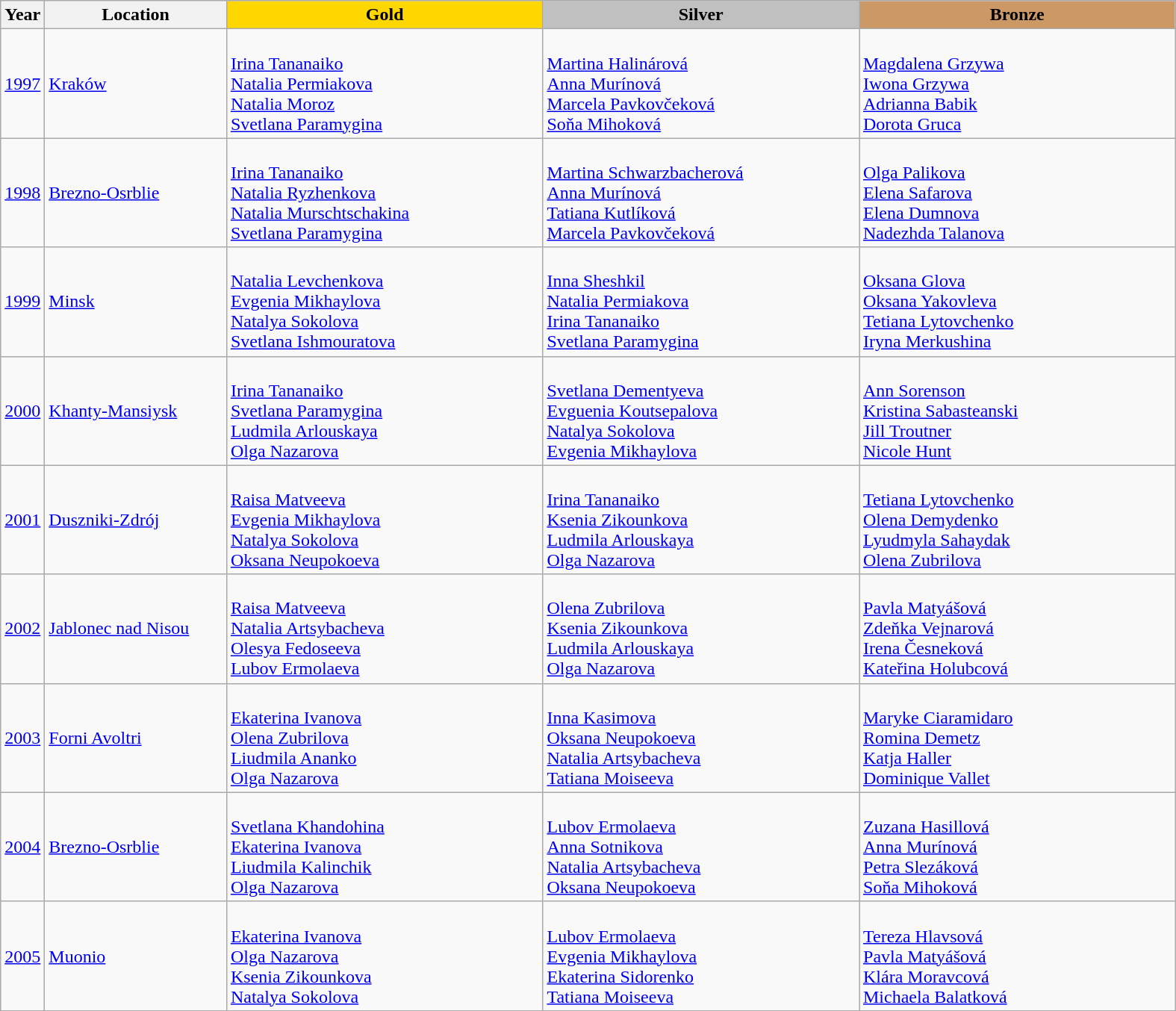<table class="wikitable">
<tr>
<th>Year</th>
<th width="155">Location</th>
<th style="background:gold" width="275">Gold</th>
<th style="background:silver" width="275">Silver</th>
<th style="background:#cc9966" width="275">Bronze</th>
</tr>
<tr>
<td><a href='#'>1997</a></td>
<td> <a href='#'>Kraków</a></td>
<td><br><a href='#'>Irina Tananaiko</a><br><a href='#'>Natalia Permiakova</a><br><a href='#'>Natalia Moroz</a><br><a href='#'>Svetlana Paramygina</a></td>
<td><br><a href='#'>Martina Halinárová</a><br><a href='#'>Anna Murínová</a><br><a href='#'>Marcela Pavkovčeková</a><br><a href='#'>Soňa Mihoková</a></td>
<td><br><a href='#'>Magdalena Grzywa</a><br><a href='#'>Iwona Grzywa</a><br><a href='#'>Adrianna Babik</a><br><a href='#'>Dorota Gruca</a></td>
</tr>
<tr>
<td><a href='#'>1998</a></td>
<td> <a href='#'>Brezno-Osrblie</a></td>
<td><br><a href='#'>Irina Tananaiko</a><br><a href='#'>Natalia Ryzhenkova</a><br><a href='#'>Natalia Murschtschakina</a><br><a href='#'>Svetlana Paramygina</a></td>
<td><br><a href='#'>Martina Schwarzbacherová</a><br><a href='#'>Anna Murínová</a><br><a href='#'>Tatiana Kutlíková</a><br><a href='#'>Marcela Pavkovčeková</a></td>
<td><br><a href='#'>Olga Palikova</a><br><a href='#'>Elena Safarova</a><br><a href='#'>Elena Dumnova</a><br><a href='#'>Nadezhda Talanova</a></td>
</tr>
<tr>
<td><a href='#'>1999</a></td>
<td> <a href='#'>Minsk</a></td>
<td><br><a href='#'>Natalia Levchenkova</a><br><a href='#'>Evgenia Mikhaylova</a><br><a href='#'>Natalya Sokolova</a><br><a href='#'>Svetlana Ishmouratova</a></td>
<td><br><a href='#'>Inna Sheshkil</a><br><a href='#'>Natalia Permiakova</a><br><a href='#'>Irina Tananaiko</a><br><a href='#'>Svetlana Paramygina</a></td>
<td><br><a href='#'>Oksana Glova</a><br><a href='#'>Oksana Yakovleva</a><br><a href='#'>Tetiana Lytovchenko</a><br><a href='#'>Iryna Merkushina</a></td>
</tr>
<tr>
<td><a href='#'>2000</a></td>
<td> <a href='#'>Khanty-Mansiysk</a></td>
<td><br><a href='#'>Irina Tananaiko</a><br><a href='#'>Svetlana Paramygina</a><br><a href='#'>Ludmila Arlouskaya</a><br><a href='#'>Olga Nazarova</a></td>
<td><br><a href='#'>Svetlana Dementyeva</a><br><a href='#'>Evguenia Koutsepalova</a><br><a href='#'>Natalya Sokolova</a><br><a href='#'>Evgenia Mikhaylova</a></td>
<td><br><a href='#'>Ann Sorenson</a><br><a href='#'>Kristina Sabasteanski</a><br><a href='#'>Jill Troutner</a><br><a href='#'>Nicole Hunt</a></td>
</tr>
<tr>
<td><a href='#'>2001</a></td>
<td> <a href='#'>Duszniki-Zdrój</a></td>
<td><br><a href='#'>Raisa Matveeva</a><br><a href='#'>Evgenia Mikhaylova</a><br><a href='#'>Natalya Sokolova</a><br><a href='#'>Oksana Neupokoeva</a></td>
<td><br><a href='#'>Irina Tananaiko</a><br><a href='#'>Ksenia Zikounkova</a><br><a href='#'>Ludmila Arlouskaya</a><br><a href='#'>Olga Nazarova</a></td>
<td><br><a href='#'>Tetiana Lytovchenko</a><br><a href='#'>Olena Demydenko</a><br><a href='#'>Lyudmyla Sahaydak</a><br><a href='#'>Olena Zubrilova</a></td>
</tr>
<tr>
<td><a href='#'>2002</a></td>
<td> <a href='#'>Jablonec nad Nisou</a></td>
<td><br><a href='#'>Raisa Matveeva</a><br><a href='#'>Natalia Artsybacheva</a><br><a href='#'>Olesya Fedoseeva</a><br><a href='#'>Lubov Ermolaeva</a></td>
<td><br><a href='#'>Olena Zubrilova</a><br><a href='#'>Ksenia Zikounkova</a><br><a href='#'>Ludmila Arlouskaya</a><br><a href='#'>Olga Nazarova</a></td>
<td><br><a href='#'>Pavla Matyášová</a><br><a href='#'>Zdeňka Vejnarová</a><br><a href='#'>Irena Česneková</a><br><a href='#'>Kateřina Holubcová</a></td>
</tr>
<tr>
<td><a href='#'>2003</a></td>
<td> <a href='#'>Forni Avoltri</a></td>
<td><br><a href='#'>Ekaterina Ivanova</a><br><a href='#'>Olena Zubrilova</a><br><a href='#'>Liudmila Ananko</a><br><a href='#'>Olga Nazarova</a></td>
<td><br><a href='#'>Inna Kasimova</a><br><a href='#'>Oksana Neupokoeva</a><br><a href='#'>Natalia Artsybacheva</a><br><a href='#'>Tatiana Moiseeva</a></td>
<td><br><a href='#'>Maryke Ciaramidaro</a><br><a href='#'>Romina Demetz</a><br><a href='#'>Katja Haller</a><br><a href='#'>Dominique Vallet</a></td>
</tr>
<tr>
<td><a href='#'>2004</a></td>
<td> <a href='#'>Brezno-Osrblie</a></td>
<td><br><a href='#'>Svetlana Khandohina</a><br><a href='#'>Ekaterina Ivanova</a><br><a href='#'>Liudmila Kalinchik</a><br><a href='#'>Olga Nazarova</a></td>
<td><br><a href='#'>Lubov Ermolaeva</a><br><a href='#'>Anna Sotnikova</a><br><a href='#'>Natalia Artsybacheva</a><br><a href='#'>Oksana Neupokoeva</a></td>
<td><br><a href='#'>Zuzana Hasillová</a><br><a href='#'>Anna Murínová</a><br><a href='#'>Petra Slezáková</a><br><a href='#'>Soňa Mihoková</a></td>
</tr>
<tr>
<td><a href='#'>2005</a></td>
<td> <a href='#'>Muonio</a></td>
<td><br><a href='#'>Ekaterina Ivanova</a><br><a href='#'>Olga Nazarova</a><br><a href='#'>Ksenia Zikounkova</a><br><a href='#'>Natalya Sokolova</a></td>
<td><br><a href='#'>Lubov Ermolaeva</a><br><a href='#'>Evgenia Mikhaylova</a><br><a href='#'>Ekaterina Sidorenko</a><br><a href='#'>Tatiana Moiseeva</a></td>
<td><br><a href='#'>Tereza Hlavsová</a><br><a href='#'>Pavla Matyášová</a><br><a href='#'>Klára Moravcová</a><br><a href='#'>Michaela Balatková</a></td>
</tr>
</table>
